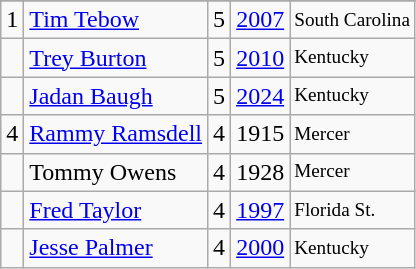<table class="wikitable">
<tr>
</tr>
<tr>
<td>1</td>
<td><a href='#'>Tim Tebow</a></td>
<td>5</td>
<td><a href='#'>2007</a></td>
<td style="font-size:80%;">South Carolina</td>
</tr>
<tr>
<td></td>
<td><a href='#'>Trey Burton</a></td>
<td>5</td>
<td><a href='#'>2010</a></td>
<td style="font-size:80%;">Kentucky</td>
</tr>
<tr>
<td></td>
<td><a href='#'>Jadan Baugh</a></td>
<td>5</td>
<td><a href='#'>2024</a></td>
<td style="font-size:80%;">Kentucky</td>
</tr>
<tr>
<td>4</td>
<td><a href='#'>Rammy Ramsdell</a></td>
<td>4</td>
<td>1915</td>
<td style="font-size:80%;">Mercer</td>
</tr>
<tr>
<td></td>
<td>Tommy Owens</td>
<td>4</td>
<td>1928</td>
<td style="font-size:80%;">Mercer</td>
</tr>
<tr>
<td></td>
<td><a href='#'>Fred Taylor</a></td>
<td>4</td>
<td><a href='#'>1997</a></td>
<td style="font-size:80%;">Florida St.</td>
</tr>
<tr>
<td></td>
<td><a href='#'>Jesse Palmer</a></td>
<td>4</td>
<td><a href='#'>2000</a></td>
<td style="font-size:80%;">Kentucky</td>
</tr>
</table>
